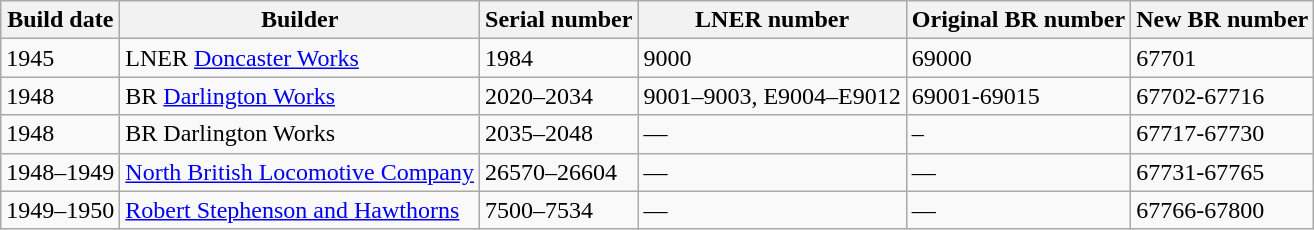<table class="wikitable" border="1">
<tr>
<th>Build date</th>
<th>Builder</th>
<th>Serial number</th>
<th>LNER number</th>
<th>Original BR number</th>
<th>New BR number</th>
</tr>
<tr>
<td>1945</td>
<td>LNER <a href='#'>Doncaster Works</a></td>
<td>1984</td>
<td>9000</td>
<td>69000</td>
<td>67701</td>
</tr>
<tr>
<td>1948</td>
<td>BR <a href='#'>Darlington Works</a></td>
<td>2020–2034</td>
<td>9001–9003, E9004–E9012</td>
<td>69001-69015</td>
<td>67702-67716</td>
</tr>
<tr>
<td>1948</td>
<td>BR Darlington Works</td>
<td>2035–2048</td>
<td>—</td>
<td>–</td>
<td>67717-67730</td>
</tr>
<tr>
<td>1948–1949</td>
<td><a href='#'>North British Locomotive Company</a></td>
<td>26570–26604</td>
<td>—</td>
<td>—</td>
<td>67731-67765</td>
</tr>
<tr>
<td>1949–1950</td>
<td><a href='#'>Robert Stephenson and Hawthorns</a></td>
<td>7500–7534</td>
<td>—</td>
<td>—</td>
<td>67766-67800</td>
</tr>
</table>
